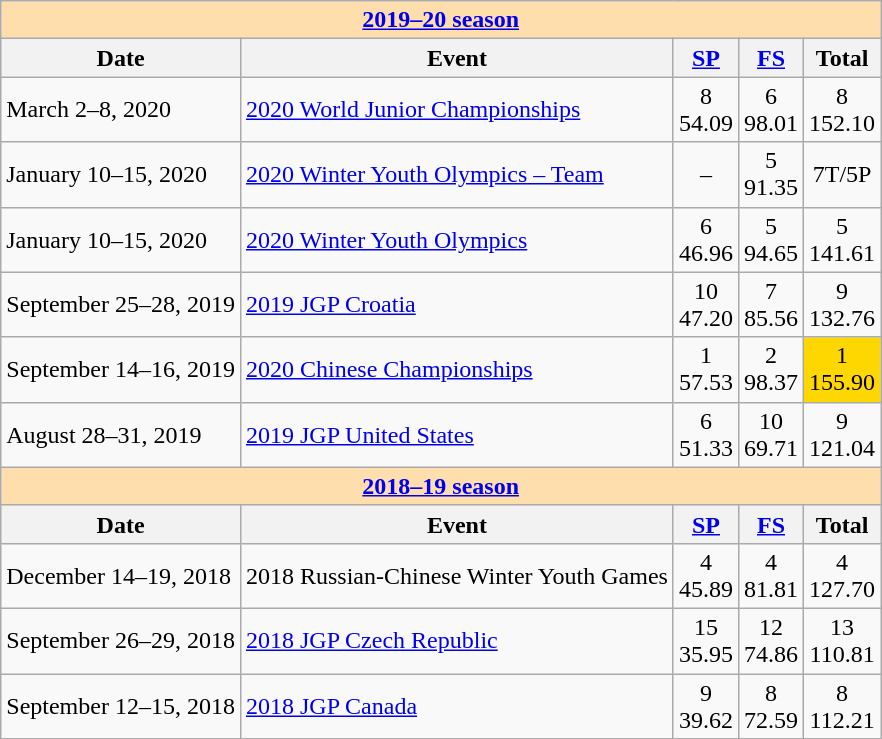<table class="wikitable">
<tr>
<th style="background-color: #ffdead;" colspan=5 align=center><a href='#'><strong>2019–20 season</strong></a></th>
</tr>
<tr>
<th>Date</th>
<th>Event</th>
<th><a href='#'>SP</a></th>
<th><a href='#'>FS</a></th>
<th>Total</th>
</tr>
<tr>
<td>March 2–8, 2020</td>
<td><a href='#'>2020 World Junior Championships</a></td>
<td align=center>8 <br> 54.09</td>
<td align=center>6 <br> 98.01</td>
<td align=center>8 <br> 152.10</td>
</tr>
<tr>
<td>January 10–15, 2020</td>
<td><a href='#'>2020 Winter Youth Olympics – Team</a></td>
<td align=center>–</td>
<td align=center>5 <br> 91.35</td>
<td align=center>7T/5P</td>
</tr>
<tr>
<td>January 10–15, 2020</td>
<td><a href='#'>2020 Winter Youth Olympics</a></td>
<td align=center>6 <br> 46.96</td>
<td align=center>5 <br> 94.65</td>
<td align=center>5 <br> 141.61</td>
</tr>
<tr>
<td>September 25–28, 2019</td>
<td><a href='#'>2019 JGP Croatia</a></td>
<td align=center>10 <br> 47.20</td>
<td align=center>7 <br> 85.56</td>
<td align=center>9 <br> 132.76</td>
</tr>
<tr>
<td>September 14–16, 2019</td>
<td><a href='#'>2020 Chinese Championships</a></td>
<td align=center>1 <br> 57.53</td>
<td align=center>2 <br> 98.37</td>
<td align=center bgcolor=gold>1 <br> 155.90</td>
</tr>
<tr>
<td>August 28–31, 2019</td>
<td><a href='#'>2019 JGP United States</a></td>
<td align=center>6 <br> 51.33</td>
<td align=center>10 <br> 69.71</td>
<td align=center>9 <br> 121.04</td>
</tr>
<tr>
<th style="background-color: #ffdead;" colspan=5 align=center><a href='#'><strong>2018–19 season</strong></a></th>
</tr>
<tr>
<th>Date</th>
<th>Event</th>
<th><a href='#'>SP</a></th>
<th><a href='#'>FS</a></th>
<th>Total</th>
</tr>
<tr>
<td>December 14–19, 2018</td>
<td>2018 Russian-Chinese Winter Youth Games</td>
<td align=center>4 <br> 45.89</td>
<td align=center>4 <br> 81.81</td>
<td align=center>4 <br> 127.70</td>
</tr>
<tr>
<td>September 26–29, 2018</td>
<td><a href='#'>2018 JGP Czech Republic</a></td>
<td align=center>15 <br> 35.95</td>
<td align=center>12 <br> 74.86</td>
<td align=center>13 <br> 110.81</td>
</tr>
<tr>
<td>September 12–15, 2018</td>
<td><a href='#'>2018 JGP Canada</a></td>
<td align=center>9 <br> 39.62</td>
<td align=center>8 <br> 72.59</td>
<td align=center>8 <br> 112.21</td>
</tr>
</table>
